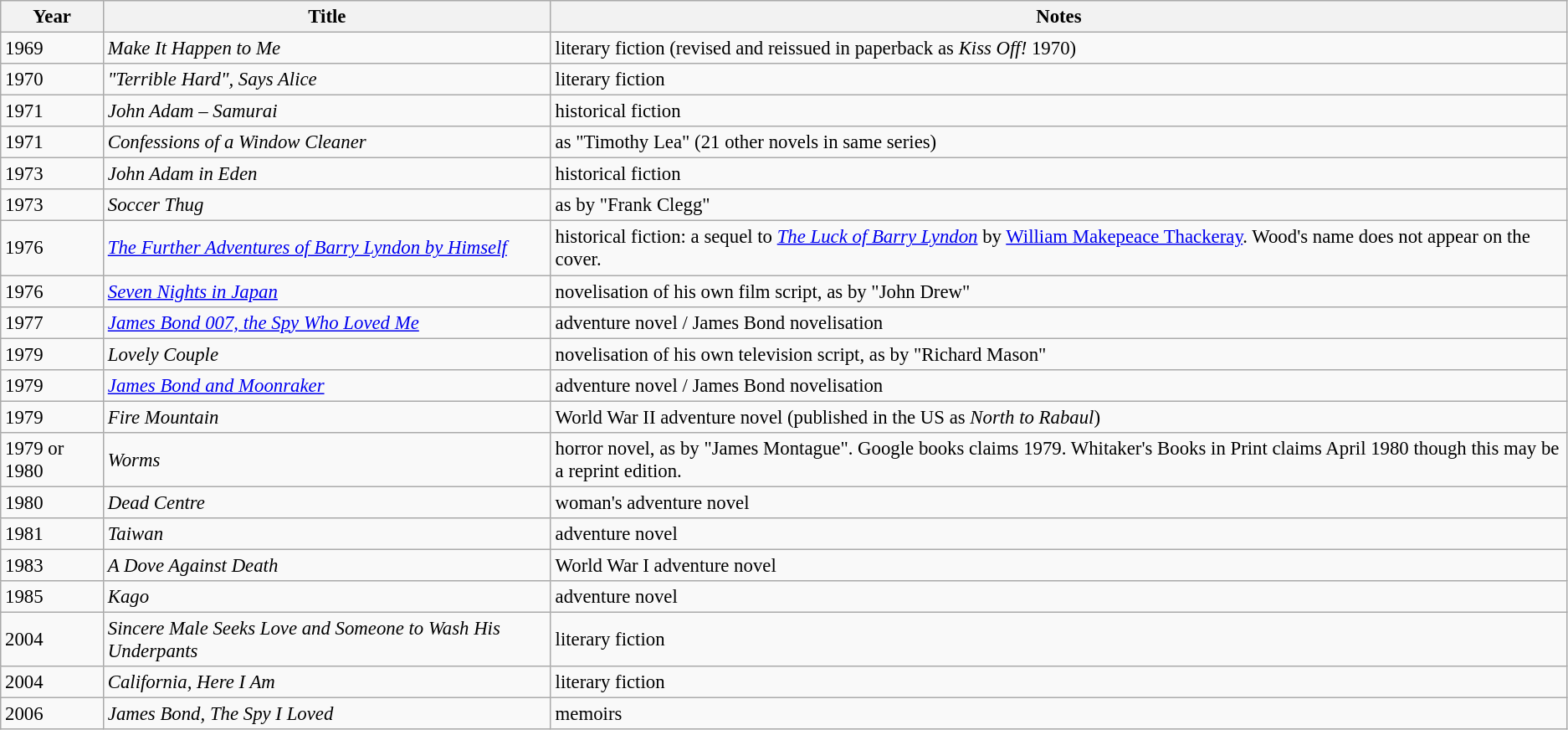<table class="wikitable" style="font-size: 95%;">
<tr>
<th>Year</th>
<th>Title</th>
<th>Notes</th>
</tr>
<tr>
<td>1969</td>
<td><em>Make It Happen to Me</em></td>
<td>literary fiction (revised and reissued in paperback as <em>Kiss Off!</em> 1970)</td>
</tr>
<tr>
<td>1970</td>
<td><em>"Terrible Hard", Says Alice</em></td>
<td>literary fiction</td>
</tr>
<tr>
<td>1971</td>
<td><em>John Adam – Samurai</em></td>
<td>historical fiction</td>
</tr>
<tr>
<td>1971</td>
<td><em>Confessions of a Window Cleaner</em></td>
<td>as "Timothy Lea" (21 other novels in same series)</td>
</tr>
<tr>
<td>1973</td>
<td><em>John Adam in Eden</em></td>
<td>historical fiction</td>
</tr>
<tr>
<td>1973</td>
<td><em>Soccer Thug</em></td>
<td>as by "Frank Clegg"</td>
</tr>
<tr>
<td>1976</td>
<td><em><a href='#'>The Further Adventures of Barry Lyndon by Himself</a></em></td>
<td>historical fiction: a sequel to <em><a href='#'>The Luck of Barry Lyndon</a></em> by <a href='#'>William Makepeace Thackeray</a>. Wood's name does not appear on the cover.</td>
</tr>
<tr>
<td>1976</td>
<td><em><a href='#'>Seven Nights in Japan</a></em></td>
<td>novelisation of his own film script, as by "John Drew"</td>
</tr>
<tr>
<td>1977</td>
<td><em><a href='#'>James Bond 007, the Spy Who Loved Me</a></em></td>
<td>adventure novel / James Bond novelisation</td>
</tr>
<tr>
<td>1979</td>
<td><em>Lovely Couple</em></td>
<td>novelisation of his own television script, as by "Richard Mason"</td>
</tr>
<tr>
<td>1979</td>
<td><em><a href='#'>James Bond and Moonraker</a></em></td>
<td>adventure novel / James Bond novelisation</td>
</tr>
<tr>
<td>1979</td>
<td><em>Fire Mountain</em></td>
<td>World War II adventure novel (published in the US as <em>North to Rabaul</em>)</td>
</tr>
<tr>
<td>1979 or 1980</td>
<td><em>Worms</em></td>
<td>horror novel, as by "James Montague". Google books claims 1979. Whitaker's Books in Print claims April 1980 though this may be a reprint edition.</td>
</tr>
<tr>
<td>1980</td>
<td><em>Dead Centre</em></td>
<td>woman's adventure novel</td>
</tr>
<tr>
<td>1981</td>
<td><em>Taiwan</em></td>
<td>adventure novel</td>
</tr>
<tr>
<td>1983</td>
<td><em>A Dove Against Death</em></td>
<td>World War I adventure novel</td>
</tr>
<tr>
<td>1985</td>
<td><em>Kago</em></td>
<td>adventure novel</td>
</tr>
<tr>
<td>2004</td>
<td><em>Sincere Male Seeks Love and Someone to Wash His Underpants</em></td>
<td>literary fiction  </td>
</tr>
<tr>
<td>2004</td>
<td><em>California, Here I Am</em></td>
<td>literary fiction  </td>
</tr>
<tr>
<td>2006</td>
<td><em>James Bond, The Spy I Loved</em></td>
<td>memoirs</td>
</tr>
</table>
